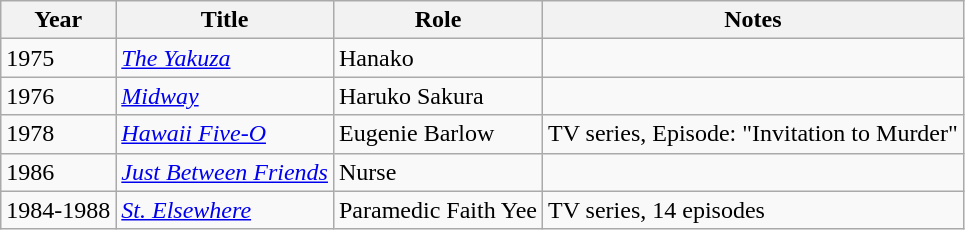<table class="wikitable">
<tr>
<th>Year</th>
<th>Title</th>
<th>Role</th>
<th>Notes</th>
</tr>
<tr>
<td>1975</td>
<td><em><a href='#'>The Yakuza</a></em></td>
<td>Hanako</td>
<td></td>
</tr>
<tr>
<td>1976</td>
<td><em><a href='#'>Midway</a></em></td>
<td>Haruko Sakura</td>
<td></td>
</tr>
<tr>
<td>1978</td>
<td><em><a href='#'>Hawaii Five-O</a></em></td>
<td>Eugenie Barlow</td>
<td>TV series, Episode: "Invitation to Murder"</td>
</tr>
<tr>
<td>1986</td>
<td><em><a href='#'>Just Between Friends</a></em></td>
<td>Nurse</td>
<td></td>
</tr>
<tr>
<td>1984-1988</td>
<td><em><a href='#'>St. Elsewhere</a></em></td>
<td>Paramedic Faith Yee</td>
<td>TV series, 14 episodes</td>
</tr>
</table>
